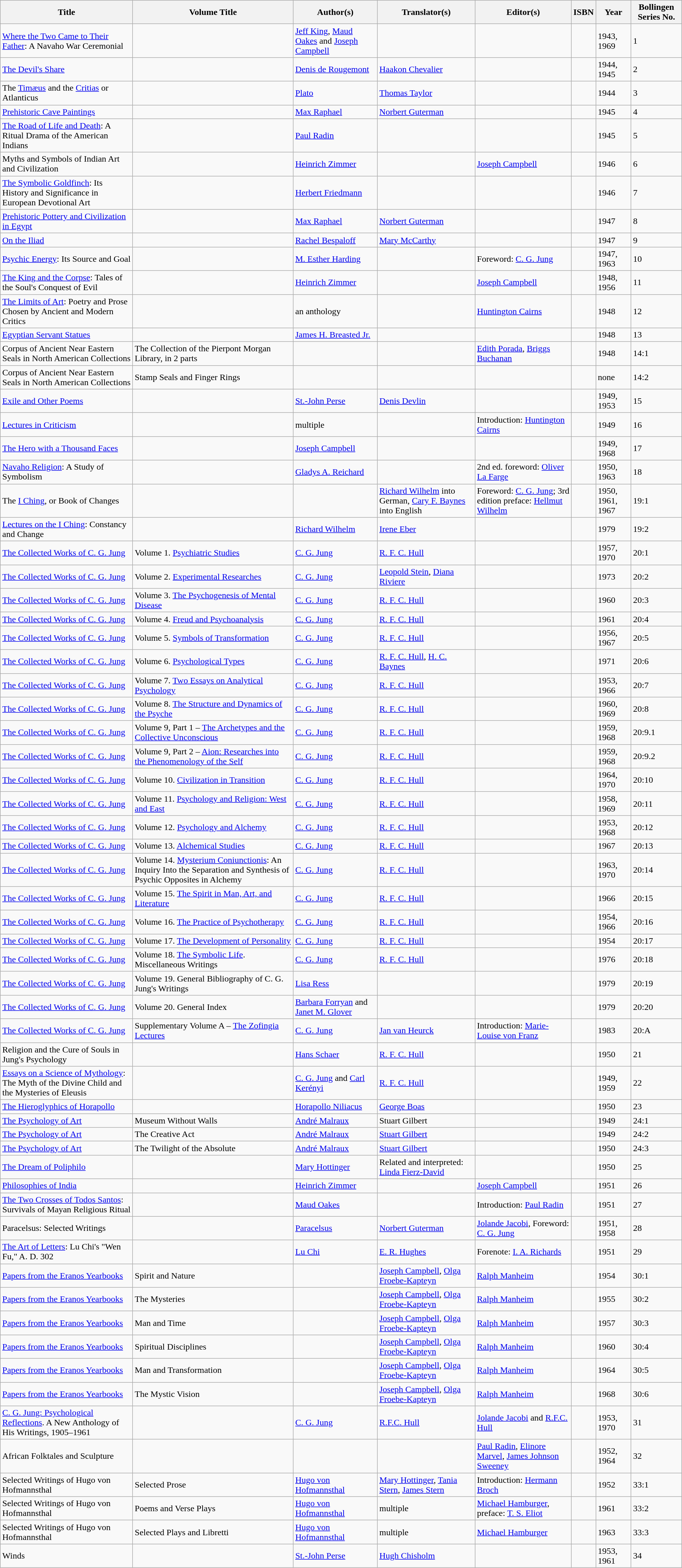<table class="wikitable sortable">
<tr>
<th>Title</th>
<th>Volume Title</th>
<th>Author(s)</th>
<th>Translator(s)</th>
<th>Editor(s)</th>
<th>ISBN</th>
<th>Year</th>
<th>Bollingen Series No.</th>
</tr>
<tr>
<td><a href='#'>Where the Two Came to Their Father</a>: A Navaho War Ceremonial</td>
<td></td>
<td><a href='#'>Jeff King</a>, <a href='#'>Maud Oakes</a> and <a href='#'>Joseph Campbell</a></td>
<td></td>
<td></td>
<td></td>
<td>1943, 1969</td>
<td>1</td>
</tr>
<tr>
<td><a href='#'>The Devil's Share</a></td>
<td></td>
<td><a href='#'>Denis de Rougemont</a></td>
<td><a href='#'>Haakon Chevalier</a></td>
<td></td>
<td></td>
<td>1944, 1945</td>
<td>2</td>
</tr>
<tr>
<td>The <a href='#'>Timæus</a> and the <a href='#'>Critias</a> or Atlanticus</td>
<td></td>
<td><a href='#'>Plato</a></td>
<td><a href='#'>Thomas Taylor</a></td>
<td></td>
<td></td>
<td>1944</td>
<td>3</td>
</tr>
<tr>
<td><a href='#'>Prehistoric Cave Paintings</a></td>
<td></td>
<td><a href='#'>Max Raphael</a></td>
<td><a href='#'>Norbert Guterman</a></td>
<td></td>
<td></td>
<td>1945</td>
<td>4</td>
</tr>
<tr>
<td><a href='#'>The Road of Life and Death</a>: A Ritual Drama of the American Indians</td>
<td></td>
<td><a href='#'>Paul Radin</a></td>
<td></td>
<td></td>
<td></td>
<td>1945</td>
<td>5</td>
</tr>
<tr>
<td>Myths and Symbols of Indian Art and Civilization</td>
<td></td>
<td><a href='#'>Heinrich Zimmer</a></td>
<td></td>
<td><a href='#'>Joseph Campbell</a></td>
<td></td>
<td>1946</td>
<td>6</td>
</tr>
<tr>
<td><a href='#'>The Symbolic Goldfinch</a>: Its History and Significance in European Devotional Art</td>
<td></td>
<td><a href='#'>Herbert Friedmann</a></td>
<td></td>
<td></td>
<td></td>
<td>1946</td>
<td>7</td>
</tr>
<tr>
<td><a href='#'>Prehistoric Pottery and Civilization in Egypt</a></td>
<td></td>
<td><a href='#'>Max Raphael</a></td>
<td><a href='#'>Norbert Guterman</a></td>
<td></td>
<td></td>
<td>1947</td>
<td>8</td>
</tr>
<tr>
<td><a href='#'>On the Iliad</a></td>
<td></td>
<td><a href='#'>Rachel Bespaloff</a></td>
<td><a href='#'>Mary McCarthy</a></td>
<td></td>
<td></td>
<td>1947</td>
<td>9</td>
</tr>
<tr>
<td><a href='#'>Psychic Energy</a>: Its Source and Goal</td>
<td></td>
<td><a href='#'>M. Esther Harding</a></td>
<td></td>
<td>Foreword: <a href='#'>C. G. Jung</a></td>
<td></td>
<td>1947, 1963</td>
<td>10</td>
</tr>
<tr>
<td><a href='#'>The King and the Corpse</a>: Tales of the Soul's Conquest of Evil</td>
<td></td>
<td><a href='#'>Heinrich Zimmer</a></td>
<td></td>
<td><a href='#'>Joseph Campbell</a></td>
<td></td>
<td>1948, 1956</td>
<td>11</td>
</tr>
<tr>
<td><a href='#'>The Limits of Art</a>: Poetry and Prose Chosen by Ancient and Modern Critics</td>
<td></td>
<td>an anthology</td>
<td></td>
<td><a href='#'>Huntington Cairns</a></td>
<td></td>
<td>1948</td>
<td>12</td>
</tr>
<tr>
<td><a href='#'>Egyptian Servant Statues</a></td>
<td></td>
<td><a href='#'>James H. Breasted Jr.</a></td>
<td></td>
<td></td>
<td></td>
<td>1948</td>
<td>13</td>
</tr>
<tr>
<td>Corpus of Ancient Near Eastern Seals in North American Collections</td>
<td>The Collection of the Pierpont Morgan Library, in 2 parts</td>
<td></td>
<td></td>
<td><a href='#'>Edith Porada</a>, <a href='#'>Briggs Buchanan</a></td>
<td></td>
<td>1948</td>
<td>14:1</td>
</tr>
<tr>
<td>Corpus of Ancient Near Eastern Seals in North American Collections</td>
<td>Stamp Seals and Finger Rings</td>
<td></td>
<td></td>
<td></td>
<td></td>
<td>none</td>
<td>14:2</td>
</tr>
<tr>
<td><a href='#'>Exile and Other Poems</a></td>
<td></td>
<td><a href='#'>St.-John Perse</a></td>
<td><a href='#'>Denis Devlin</a></td>
<td></td>
<td></td>
<td>1949, 1953</td>
<td>15</td>
</tr>
<tr>
<td><a href='#'>Lectures in Criticism</a></td>
<td></td>
<td>multiple</td>
<td></td>
<td>Introduction: <a href='#'>Huntington Cairns</a></td>
<td></td>
<td>1949</td>
<td>16</td>
</tr>
<tr>
<td><a href='#'>The Hero with a Thousand Faces</a></td>
<td></td>
<td><a href='#'>Joseph Campbell</a></td>
<td></td>
<td></td>
<td></td>
<td>1949, 1968</td>
<td>17</td>
</tr>
<tr>
<td><a href='#'>Navaho Religion</a>: A Study of Symbolism</td>
<td></td>
<td><a href='#'>Gladys A. Reichard</a></td>
<td></td>
<td>2nd ed. foreword: <a href='#'>Oliver La Farge</a></td>
<td></td>
<td>1950, 1963</td>
<td>18</td>
</tr>
<tr>
<td>The <a href='#'>I Ching</a>, or Book of Changes</td>
<td></td>
<td></td>
<td><a href='#'>Richard Wilhelm</a> into German, <a href='#'>Cary F. Baynes</a> into English</td>
<td>Foreword: <a href='#'>C. G. Jung</a>; 3rd edition preface: <a href='#'>Hellmut Wilhelm</a></td>
<td></td>
<td>1950, 1961, 1967</td>
<td>19:1</td>
</tr>
<tr>
<td><a href='#'>Lectures on the I Ching</a>: Constancy and Change</td>
<td></td>
<td><a href='#'>Richard Wilhelm</a></td>
<td><a href='#'>Irene Eber</a></td>
<td></td>
<td></td>
<td>1979</td>
<td>19:2</td>
</tr>
<tr>
<td><a href='#'>The Collected Works of C. G. Jung</a></td>
<td>Volume 1. <a href='#'>Psychiatric Studies</a></td>
<td><a href='#'>C. G. Jung</a></td>
<td><a href='#'>R. F. C. Hull</a></td>
<td></td>
<td></td>
<td>1957, 1970</td>
<td>20:1</td>
</tr>
<tr>
<td><a href='#'>The Collected Works of C. G. Jung</a></td>
<td>Volume 2. <a href='#'>Experimental Researches</a></td>
<td><a href='#'>C. G. Jung</a></td>
<td><a href='#'>Leopold Stein</a>, <a href='#'>Diana Riviere</a></td>
<td></td>
<td></td>
<td>1973</td>
<td>20:2</td>
</tr>
<tr>
<td><a href='#'>The Collected Works of C. G. Jung</a></td>
<td>Volume 3. <a href='#'>The Psychogenesis of Mental Disease</a></td>
<td><a href='#'>C. G. Jung</a></td>
<td><a href='#'>R. F. C. Hull</a></td>
<td></td>
<td></td>
<td>1960</td>
<td>20:3</td>
</tr>
<tr>
<td><a href='#'>The Collected Works of C. G. Jung</a></td>
<td>Volume 4. <a href='#'>Freud and Psychoanalysis</a></td>
<td><a href='#'>C. G. Jung</a></td>
<td><a href='#'>R. F. C. Hull</a></td>
<td></td>
<td></td>
<td>1961</td>
<td>20:4</td>
</tr>
<tr>
<td><a href='#'>The Collected Works of C. G. Jung</a></td>
<td>Volume 5. <a href='#'>Symbols of Transformation</a></td>
<td><a href='#'>C. G. Jung</a></td>
<td><a href='#'>R. F. C. Hull</a></td>
<td></td>
<td></td>
<td>1956, 1967</td>
<td>20:5</td>
</tr>
<tr>
<td><a href='#'>The Collected Works of C. G. Jung</a></td>
<td>Volume 6. <a href='#'>Psychological Types</a></td>
<td><a href='#'>C. G. Jung</a></td>
<td><a href='#'>R. F. C. Hull</a>, <a href='#'>H. C. Baynes</a></td>
<td></td>
<td></td>
<td>1971</td>
<td>20:6</td>
</tr>
<tr>
<td><a href='#'>The Collected Works of C. G. Jung</a></td>
<td>Volume 7. <a href='#'>Two Essays on Analytical Psychology</a></td>
<td><a href='#'>C. G. Jung</a></td>
<td><a href='#'>R. F. C. Hull</a></td>
<td></td>
<td></td>
<td>1953, 1966</td>
<td>20:7</td>
</tr>
<tr>
<td><a href='#'>The Collected Works of C. G. Jung</a></td>
<td>Volume 8. <a href='#'>The Structure and Dynamics of the Psyche</a></td>
<td><a href='#'>C. G. Jung</a></td>
<td><a href='#'>R. F. C. Hull</a></td>
<td></td>
<td></td>
<td>1960, 1969</td>
<td>20:8</td>
</tr>
<tr>
<td><a href='#'>The Collected Works of C. G. Jung</a></td>
<td>Volume 9, Part 1 – <a href='#'>The Archetypes and the Collective Unconscious</a></td>
<td><a href='#'>C. G. Jung</a></td>
<td><a href='#'>R. F. C. Hull</a></td>
<td></td>
<td></td>
<td>1959, 1968</td>
<td>20:9.1</td>
</tr>
<tr>
<td><a href='#'>The Collected Works of C. G. Jung</a></td>
<td>Volume 9, Part 2 – <a href='#'>Aion: Researches into the Phenomenology of the Self</a></td>
<td><a href='#'>C. G. Jung</a></td>
<td><a href='#'>R. F. C. Hull</a></td>
<td></td>
<td></td>
<td>1959, 1968</td>
<td>20:9.2</td>
</tr>
<tr>
<td><a href='#'>The Collected Works of C. G. Jung</a></td>
<td>Volume 10. <a href='#'>Civilization in Transition</a></td>
<td><a href='#'>C. G. Jung</a></td>
<td><a href='#'>R. F. C. Hull</a></td>
<td></td>
<td></td>
<td>1964, 1970</td>
<td>20:10</td>
</tr>
<tr>
<td><a href='#'>The Collected Works of C. G. Jung</a></td>
<td>Volume 11. <a href='#'>Psychology and Religion: West and East</a></td>
<td><a href='#'>C. G. Jung</a></td>
<td><a href='#'>R. F. C. Hull</a></td>
<td></td>
<td></td>
<td>1958, 1969</td>
<td>20:11</td>
</tr>
<tr>
<td><a href='#'>The Collected Works of C. G. Jung</a></td>
<td>Volume 12. <a href='#'>Psychology and Alchemy</a></td>
<td><a href='#'>C. G. Jung</a></td>
<td><a href='#'>R. F. C. Hull</a></td>
<td></td>
<td></td>
<td>1953, 1968</td>
<td>20:12</td>
</tr>
<tr>
<td><a href='#'>The Collected Works of C. G. Jung</a></td>
<td>Volume 13. <a href='#'>Alchemical Studies</a></td>
<td><a href='#'>C. G. Jung</a></td>
<td><a href='#'>R. F. C. Hull</a></td>
<td></td>
<td></td>
<td>1967</td>
<td>20:13</td>
</tr>
<tr>
<td><a href='#'>The Collected Works of C. G. Jung</a></td>
<td>Volume 14. <a href='#'>Mysterium Coniunctionis</a>: An Inquiry Into the Separation and Synthesis of Psychic Opposites in Alchemy</td>
<td><a href='#'>C. G. Jung</a></td>
<td><a href='#'>R. F. C. Hull</a></td>
<td></td>
<td></td>
<td>1963, 1970</td>
<td>20:14</td>
</tr>
<tr>
<td><a href='#'>The Collected Works of C. G. Jung</a></td>
<td>Volume 15. <a href='#'>The Spirit in Man, Art, and Literature</a></td>
<td><a href='#'>C. G. Jung</a></td>
<td><a href='#'>R. F. C. Hull</a></td>
<td></td>
<td></td>
<td>1966</td>
<td>20:15</td>
</tr>
<tr>
<td><a href='#'>The Collected Works of C. G. Jung</a></td>
<td>Volume 16. <a href='#'>The Practice of Psychotherapy</a></td>
<td><a href='#'>C. G. Jung</a></td>
<td><a href='#'>R. F. C. Hull</a></td>
<td></td>
<td></td>
<td>1954, 1966</td>
<td>20:16</td>
</tr>
<tr>
<td><a href='#'>The Collected Works of C. G. Jung</a></td>
<td>Volume 17. <a href='#'>The Development of Personality</a></td>
<td><a href='#'>C. G. Jung</a></td>
<td><a href='#'>R. F. C. Hull</a></td>
<td></td>
<td></td>
<td>1954</td>
<td>20:17</td>
</tr>
<tr>
<td><a href='#'>The Collected Works of C. G. Jung</a></td>
<td>Volume 18. <a href='#'>The Symbolic Life</a>. Miscellaneous Writings</td>
<td><a href='#'>C. G. Jung</a></td>
<td><a href='#'>R. F. C. Hull</a></td>
<td></td>
<td></td>
<td>1976</td>
<td>20:18</td>
</tr>
<tr>
<td><a href='#'>The Collected Works of C. G. Jung</a></td>
<td>Volume 19. General Bibliography of C. G. Jung's Writings</td>
<td><a href='#'>Lisa Ress</a></td>
<td></td>
<td></td>
<td></td>
<td>1979</td>
<td>20:19</td>
</tr>
<tr>
<td><a href='#'>The Collected Works of C. G. Jung</a></td>
<td>Volume 20. General Index</td>
<td><a href='#'>Barbara Forryan</a> and <a href='#'>Janet M. Glover</a></td>
<td></td>
<td></td>
<td></td>
<td>1979</td>
<td>20:20</td>
</tr>
<tr>
<td><a href='#'>The Collected Works of C. G. Jung</a></td>
<td>Supplementary Volume A – <a href='#'>The Zofingia Lectures</a></td>
<td><a href='#'>C. G. Jung</a></td>
<td><a href='#'>Jan van Heurck</a></td>
<td>Introduction: <a href='#'>Marie-Louise von Franz</a></td>
<td></td>
<td>1983</td>
<td>20:A</td>
</tr>
<tr>
<td>Religion and the Cure of Souls in Jung's Psychology</td>
<td></td>
<td><a href='#'>Hans Schaer</a></td>
<td><a href='#'>R. F. C. Hull</a></td>
<td></td>
<td></td>
<td>1950</td>
<td>21</td>
</tr>
<tr>
<td><a href='#'>Essays on a Science of Mythology</a>: The Myth of the Divine Child and the Mysteries of Eleusis</td>
<td></td>
<td><a href='#'>C. G. Jung</a> and <a href='#'>Carl Kerényi</a></td>
<td><a href='#'>R. F. C. Hull</a></td>
<td></td>
<td></td>
<td>1949, 1959</td>
<td>22</td>
</tr>
<tr>
<td><a href='#'>The Hieroglyphics of Horapollo</a></td>
<td></td>
<td><a href='#'>Horapollo Niliacus</a></td>
<td><a href='#'>George Boas</a></td>
<td></td>
<td></td>
<td>1950</td>
<td>23</td>
</tr>
<tr>
<td><a href='#'>The Psychology of Art</a></td>
<td>Museum Without Walls</td>
<td><a href='#'>André Malraux</a></td>
<td>Stuart Gilbert</td>
<td></td>
<td></td>
<td>1949</td>
<td>24:1</td>
</tr>
<tr>
<td><a href='#'>The Psychology of Art</a></td>
<td>The Creative Act</td>
<td><a href='#'>André Malraux</a></td>
<td><a href='#'>Stuart Gilbert</a></td>
<td></td>
<td></td>
<td>1949</td>
<td>24:2</td>
</tr>
<tr>
<td><a href='#'>The Psychology of Art</a></td>
<td>The Twilight of the Absolute</td>
<td><a href='#'>André Malraux</a></td>
<td><a href='#'>Stuart Gilbert</a></td>
<td></td>
<td></td>
<td>1950</td>
<td>24:3</td>
</tr>
<tr>
<td><a href='#'>The Dream of Poliphilo</a></td>
<td></td>
<td><a href='#'>Mary Hottinger</a></td>
<td>Related and interpreted: <a href='#'>Linda Fierz-David</a></td>
<td></td>
<td></td>
<td>1950</td>
<td>25</td>
</tr>
<tr>
<td><a href='#'>Philosophies of India</a></td>
<td></td>
<td><a href='#'>Heinrich Zimmer</a></td>
<td></td>
<td><a href='#'>Joseph Campbell</a></td>
<td></td>
<td>1951</td>
<td>26</td>
</tr>
<tr>
<td><a href='#'>The Two Crosses of Todos Santos</a>: Survivals of Mayan Religious Ritual</td>
<td></td>
<td><a href='#'>Maud Oakes</a></td>
<td></td>
<td>Introduction: <a href='#'>Paul Radin</a></td>
<td></td>
<td>1951</td>
<td>27</td>
</tr>
<tr>
<td>Paracelsus: Selected Writings</td>
<td></td>
<td><a href='#'>Paracelsus</a></td>
<td><a href='#'>Norbert Guterman</a></td>
<td><a href='#'>Jolande Jacobi</a>, Foreword: <a href='#'>C. G. Jung</a></td>
<td></td>
<td>1951, 1958</td>
<td>28</td>
</tr>
<tr>
<td><a href='#'>The Art of Letters</a>: Lu Chi's "Wen Fu," A. D. 302</td>
<td></td>
<td><a href='#'>Lu Chi</a></td>
<td><a href='#'>E. R. Hughes</a></td>
<td>Forenote: <a href='#'>I. A. Richards</a></td>
<td></td>
<td>1951</td>
<td>29</td>
</tr>
<tr>
<td><a href='#'>Papers from the Eranos Yearbooks</a></td>
<td>Spirit and Nature</td>
<td></td>
<td><a href='#'>Joseph Campbell</a>, <a href='#'>Olga Froebe-Kapteyn</a></td>
<td><a href='#'>Ralph Manheim</a></td>
<td></td>
<td>1954</td>
<td>30:1</td>
</tr>
<tr>
<td><a href='#'>Papers from the Eranos Yearbooks</a></td>
<td>The Mysteries</td>
<td></td>
<td><a href='#'>Joseph Campbell</a>, <a href='#'>Olga Froebe-Kapteyn</a></td>
<td><a href='#'>Ralph Manheim</a></td>
<td></td>
<td>1955</td>
<td>30:2</td>
</tr>
<tr>
<td><a href='#'>Papers from the Eranos Yearbooks</a></td>
<td>Man and Time</td>
<td></td>
<td><a href='#'>Joseph Campbell</a>, <a href='#'>Olga Froebe-Kapteyn</a></td>
<td><a href='#'>Ralph Manheim</a></td>
<td></td>
<td>1957</td>
<td>30:3</td>
</tr>
<tr>
<td><a href='#'>Papers from the Eranos Yearbooks</a></td>
<td>Spiritual Disciplines</td>
<td></td>
<td><a href='#'>Joseph Campbell</a>, <a href='#'>Olga Froebe-Kapteyn</a></td>
<td><a href='#'>Ralph Manheim</a></td>
<td></td>
<td>1960</td>
<td>30:4</td>
</tr>
<tr>
<td><a href='#'>Papers from the Eranos Yearbooks</a></td>
<td>Man and Transformation</td>
<td></td>
<td><a href='#'>Joseph Campbell</a>, <a href='#'>Olga Froebe-Kapteyn</a></td>
<td><a href='#'>Ralph Manheim</a></td>
<td></td>
<td>1964</td>
<td>30:5</td>
</tr>
<tr>
<td><a href='#'>Papers from the Eranos Yearbooks</a></td>
<td>The Mystic Vision</td>
<td></td>
<td><a href='#'>Joseph Campbell</a>, <a href='#'>Olga Froebe-Kapteyn</a></td>
<td><a href='#'>Ralph Manheim</a></td>
<td></td>
<td>1968</td>
<td>30:6</td>
</tr>
<tr>
<td><a href='#'>C. G. Jung: Psychological Reflections</a>. A New Anthology of His Writings, 1905–1961</td>
<td></td>
<td><a href='#'>C. G. Jung</a></td>
<td><a href='#'>R.F.C. Hull</a></td>
<td><a href='#'>Jolande Jacobi</a> and <a href='#'>R.F.C. Hull</a></td>
<td></td>
<td>1953, 1970</td>
<td>31</td>
</tr>
<tr>
<td>African Folktales and Sculpture</td>
<td></td>
<td></td>
<td></td>
<td><a href='#'>Paul Radin</a>, <a href='#'>Elinore Marvel</a>, <a href='#'>James Johnson Sweeney</a></td>
<td></td>
<td>1952, 1964</td>
<td>32</td>
</tr>
<tr>
<td>Selected Writings of Hugo von Hofmannsthal</td>
<td>Selected Prose</td>
<td><a href='#'>Hugo von Hofmannsthal</a></td>
<td><a href='#'>Mary Hottinger</a>, <a href='#'>Tania Stern</a>, <a href='#'>James Stern</a></td>
<td>Introduction: <a href='#'>Hermann Broch</a></td>
<td></td>
<td>1952</td>
<td>33:1</td>
</tr>
<tr>
<td>Selected Writings of Hugo von Hofmannsthal</td>
<td>Poems and Verse Plays</td>
<td><a href='#'>Hugo von Hofmannsthal</a></td>
<td>multiple</td>
<td><a href='#'>Michael Hamburger</a>, preface: <a href='#'>T. S. Eliot</a></td>
<td></td>
<td>1961</td>
<td>33:2</td>
</tr>
<tr>
<td>Selected Writings of Hugo von Hofmannsthal</td>
<td>Selected Plays and Libretti</td>
<td><a href='#'>Hugo von Hofmannsthal</a></td>
<td>multiple</td>
<td><a href='#'>Michael Hamburger</a></td>
<td></td>
<td>1963</td>
<td>33:3</td>
</tr>
<tr>
<td>Winds</td>
<td></td>
<td><a href='#'>St.-John Perse</a></td>
<td><a href='#'>Hugh Chisholm</a></td>
<td></td>
<td></td>
<td>1953, 1961</td>
<td>34</td>
</tr>
</table>
